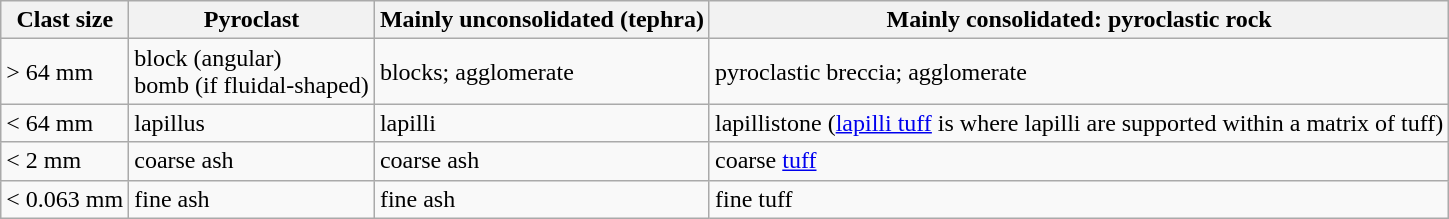<table class="wikitable">
<tr>
<th>Clast size</th>
<th>Pyroclast</th>
<th>Mainly unconsolidated (tephra)</th>
<th>Mainly consolidated: pyroclastic rock</th>
</tr>
<tr>
<td>> 64 mm</td>
<td>block (angular)<br>bomb (if fluidal-shaped)</td>
<td>blocks; agglomerate</td>
<td>pyroclastic breccia; agglomerate</td>
</tr>
<tr>
<td>< 64 mm</td>
<td>lapillus</td>
<td>lapilli</td>
<td>lapillistone (<a href='#'>lapilli tuff</a> is where lapilli are supported within a matrix of tuff)</td>
</tr>
<tr>
<td>< 2 mm</td>
<td>coarse ash</td>
<td>coarse ash</td>
<td>coarse <a href='#'>tuff</a></td>
</tr>
<tr>
<td>< 0.063 mm</td>
<td>fine ash</td>
<td>fine ash</td>
<td>fine tuff</td>
</tr>
</table>
